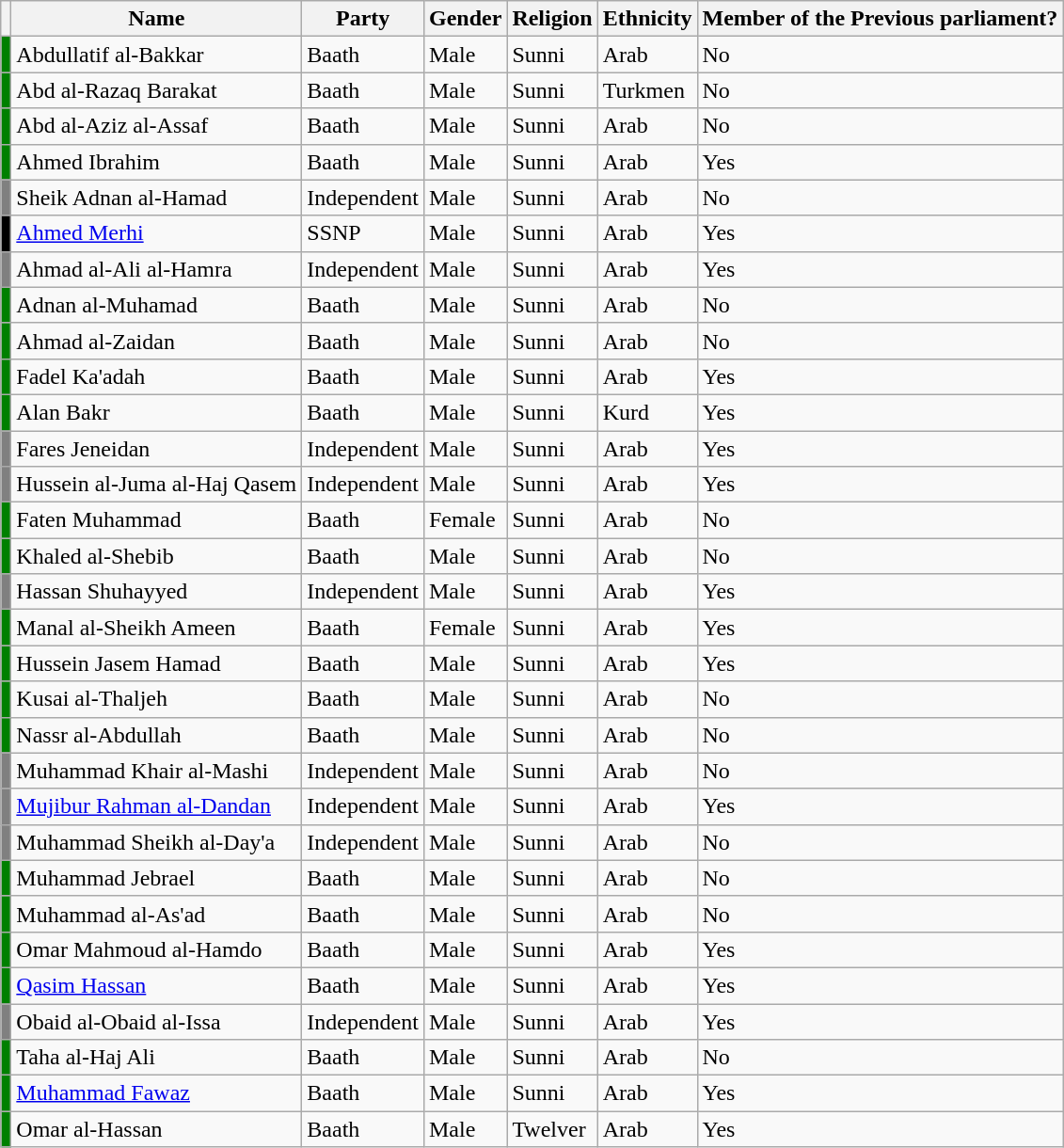<table class="wikitable sortable">
<tr>
<th></th>
<th>Name</th>
<th>Party</th>
<th>Gender</th>
<th>Religion</th>
<th>Ethnicity</th>
<th>Member of the Previous parliament?</th>
</tr>
<tr>
<td bgcolor="green"></td>
<td>Abdullatif al-Bakkar</td>
<td>Baath</td>
<td>Male</td>
<td>Sunni</td>
<td>Arab</td>
<td>No</td>
</tr>
<tr>
<td bgcolor="green"></td>
<td>Abd al-Razaq Barakat</td>
<td>Baath</td>
<td>Male</td>
<td>Sunni</td>
<td>Turkmen</td>
<td>No</td>
</tr>
<tr>
<td bgcolor="green"></td>
<td>Abd al-Aziz al-Assaf</td>
<td>Baath</td>
<td>Male</td>
<td>Sunni</td>
<td>Arab</td>
<td>No</td>
</tr>
<tr>
<td bgcolor="green"></td>
<td>Ahmed Ibrahim</td>
<td>Baath</td>
<td>Male</td>
<td>Sunni</td>
<td>Arab</td>
<td>Yes</td>
</tr>
<tr>
<td bgcolor="grey"></td>
<td>Sheik Adnan al-Hamad</td>
<td>Independent</td>
<td>Male</td>
<td>Sunni</td>
<td>Arab</td>
<td>No</td>
</tr>
<tr>
<td bgcolor="black"></td>
<td><a href='#'>Ahmed Merhi</a></td>
<td>SSNP</td>
<td>Male</td>
<td>Sunni</td>
<td>Arab</td>
<td>Yes</td>
</tr>
<tr>
<td bgcolor="grey"></td>
<td>Ahmad al-Ali al-Hamra</td>
<td>Independent</td>
<td>Male</td>
<td>Sunni</td>
<td>Arab</td>
<td>Yes</td>
</tr>
<tr>
<td bgcolor="green"></td>
<td>Adnan al-Muhamad</td>
<td>Baath</td>
<td>Male</td>
<td>Sunni</td>
<td>Arab</td>
<td>No</td>
</tr>
<tr>
<td bgcolor="green"></td>
<td>Ahmad al-Zaidan</td>
<td>Baath</td>
<td>Male</td>
<td>Sunni</td>
<td>Arab</td>
<td>No</td>
</tr>
<tr>
<td bgcolor="green"></td>
<td>Fadel Ka'adah</td>
<td>Baath</td>
<td>Male</td>
<td>Sunni</td>
<td>Arab</td>
<td>Yes</td>
</tr>
<tr>
<td bgcolor="green"></td>
<td>Alan Bakr</td>
<td>Baath</td>
<td>Male</td>
<td>Sunni</td>
<td>Kurd</td>
<td>Yes</td>
</tr>
<tr>
<td bgcolor="grey"></td>
<td>Fares Jeneidan</td>
<td>Independent</td>
<td>Male</td>
<td>Sunni</td>
<td>Arab</td>
<td>Yes</td>
</tr>
<tr>
<td bgcolor="grey"></td>
<td>Hussein al-Juma al-Haj Qasem</td>
<td>Independent</td>
<td>Male</td>
<td>Sunni</td>
<td>Arab</td>
<td>Yes</td>
</tr>
<tr>
<td bgcolor="green"></td>
<td>Faten Muhammad</td>
<td>Baath</td>
<td>Female</td>
<td>Sunni</td>
<td>Arab</td>
<td>No</td>
</tr>
<tr>
<td bgcolor="green"></td>
<td>Khaled al-Shebib</td>
<td>Baath</td>
<td>Male</td>
<td>Sunni</td>
<td>Arab</td>
<td>No</td>
</tr>
<tr>
<td bgcolor="grey"></td>
<td>Hassan Shuhayyed</td>
<td>Independent</td>
<td>Male</td>
<td>Sunni</td>
<td>Arab</td>
<td>Yes</td>
</tr>
<tr>
<td bgcolor="green"></td>
<td>Manal al-Sheikh Ameen</td>
<td>Baath</td>
<td>Female</td>
<td>Sunni</td>
<td>Arab</td>
<td>Yes</td>
</tr>
<tr>
<td bgcolor="green"></td>
<td>Hussein Jasem Hamad</td>
<td>Baath</td>
<td>Male</td>
<td>Sunni</td>
<td>Arab</td>
<td>Yes</td>
</tr>
<tr>
<td bgcolor="green"></td>
<td>Kusai al-Thaljeh</td>
<td>Baath</td>
<td>Male</td>
<td>Sunni</td>
<td>Arab</td>
<td>No</td>
</tr>
<tr>
<td bgcolor="green"></td>
<td>Nassr al-Abdullah</td>
<td>Baath</td>
<td>Male</td>
<td>Sunni</td>
<td>Arab</td>
<td>No</td>
</tr>
<tr>
<td bgcolor="grey"></td>
<td>Muhammad Khair al-Mashi</td>
<td>Independent</td>
<td>Male</td>
<td>Sunni</td>
<td>Arab</td>
<td>No</td>
</tr>
<tr>
<td bgcolor="grey"></td>
<td><a href='#'>Mujibur Rahman al-Dandan</a></td>
<td>Independent</td>
<td>Male</td>
<td>Sunni</td>
<td>Arab</td>
<td>Yes</td>
</tr>
<tr>
<td bgcolor="grey"></td>
<td>Muhammad Sheikh al-Day'a</td>
<td>Independent</td>
<td>Male</td>
<td>Sunni</td>
<td>Arab</td>
<td>No</td>
</tr>
<tr>
<td bgcolor="green"></td>
<td>Muhammad Jebrael</td>
<td>Baath</td>
<td>Male</td>
<td>Sunni</td>
<td>Arab</td>
<td>No</td>
</tr>
<tr>
<td bgcolor="green"></td>
<td>Muhammad al-As'ad</td>
<td>Baath</td>
<td>Male</td>
<td>Sunni</td>
<td>Arab</td>
<td>No</td>
</tr>
<tr>
<td bgcolor="green"></td>
<td>Omar Mahmoud al-Hamdo</td>
<td>Baath</td>
<td>Male</td>
<td>Sunni</td>
<td>Arab</td>
<td>Yes</td>
</tr>
<tr>
<td bgcolor="green"></td>
<td><a href='#'>Qasim Hassan</a></td>
<td>Baath</td>
<td>Male</td>
<td>Sunni</td>
<td>Arab</td>
<td>Yes</td>
</tr>
<tr>
<td bgcolor="grey"></td>
<td>Obaid al-Obaid al-Issa</td>
<td>Independent</td>
<td>Male</td>
<td>Sunni</td>
<td>Arab</td>
<td>Yes</td>
</tr>
<tr>
<td bgcolor="green"></td>
<td>Taha al-Haj Ali</td>
<td>Baath</td>
<td>Male</td>
<td>Sunni</td>
<td>Arab</td>
<td>No</td>
</tr>
<tr>
<td bgcolor="green"></td>
<td><a href='#'>Muhammad Fawaz</a></td>
<td>Baath</td>
<td>Male</td>
<td>Sunni</td>
<td>Arab</td>
<td>Yes</td>
</tr>
<tr>
<td bgcolor="green"></td>
<td>Omar al-Hassan</td>
<td>Baath</td>
<td>Male</td>
<td>Twelver</td>
<td>Arab</td>
<td>Yes</td>
</tr>
</table>
